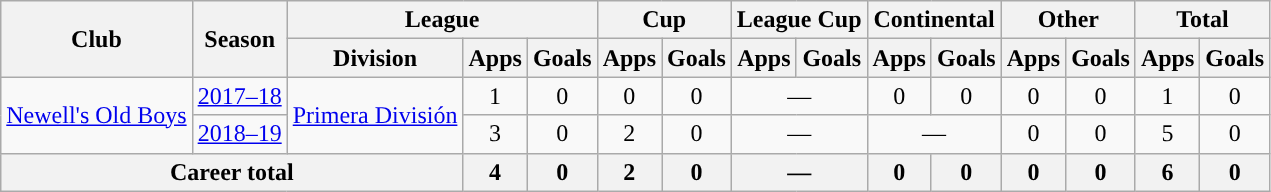<table class="wikitable" style="text-align:center">
<tr>
<th rowspan="2">Club</th>
<th rowspan="2">Season</th>
<th colspan="3">League</th>
<th colspan="2">Cup</th>
<th colspan="2">League Cup</th>
<th colspan="2">Continental</th>
<th colspan="2">Other</th>
<th colspan="2">Total</th>
</tr>
<tr>
<th>Division</th>
<th>Apps</th>
<th>Goals</th>
<th>Apps</th>
<th>Goals</th>
<th>Apps</th>
<th>Goals</th>
<th>Apps</th>
<th>Goals</th>
<th>Apps</th>
<th>Goals</th>
<th>Apps</th>
<th>Goals</th>
</tr>
<tr>
<td rowspan="2"><a href='#'>Newell's Old Boys</a></td>
<td><a href='#'>2017–18</a></td>
<td rowspan="2"><a href='#'>Primera División</a></td>
<td>1</td>
<td>0</td>
<td>0</td>
<td>0</td>
<td colspan="2">—</td>
<td>0</td>
<td>0</td>
<td>0</td>
<td>0</td>
<td>1</td>
<td>0</td>
</tr>
<tr>
<td><a href='#'>2018–19</a></td>
<td>3</td>
<td>0</td>
<td>2</td>
<td>0</td>
<td colspan="2">—</td>
<td colspan="2">—</td>
<td>0</td>
<td>0</td>
<td>5</td>
<td>0</td>
</tr>
<tr>
<th colspan="3">Career total</th>
<th>4</th>
<th>0</th>
<th>2</th>
<th>0</th>
<th colspan="2">—</th>
<th>0</th>
<th>0</th>
<th>0</th>
<th>0</th>
<th>6</th>
<th>0</th>
</tr>
</table>
